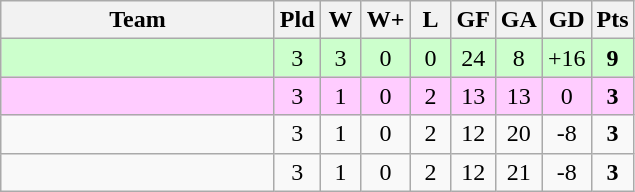<table class="wikitable" style="text-align: center;">
<tr>
<th width="175">Team</th>
<th width="20">Pld</th>
<th width="20">W</th>
<th width="20">W+</th>
<th width="20">L</th>
<th width="20">GF</th>
<th width="20">GA</th>
<th width="20">GD</th>
<th width="20">Pts</th>
</tr>
<tr align=center style="background:#ccffcc;">
<td style="text-align:left;"></td>
<td>3</td>
<td>3</td>
<td>0</td>
<td>0</td>
<td>24</td>
<td>8</td>
<td>+16</td>
<td><strong>9</strong></td>
</tr>
<tr align=center style="background:#ffccff;">
<td style="text-align:left;"></td>
<td>3</td>
<td>1</td>
<td>0</td>
<td>2</td>
<td>13</td>
<td>13</td>
<td>0</td>
<td><strong>3</strong></td>
</tr>
<tr align=center>
<td style="text-align:left;"></td>
<td>3</td>
<td>1</td>
<td>0</td>
<td>2</td>
<td>12</td>
<td>20</td>
<td>-8</td>
<td><strong>3</strong></td>
</tr>
<tr align=center>
<td style="text-align:left;"></td>
<td>3</td>
<td>1</td>
<td>0</td>
<td>2</td>
<td>12</td>
<td>21</td>
<td>-8</td>
<td><strong>3</strong></td>
</tr>
</table>
